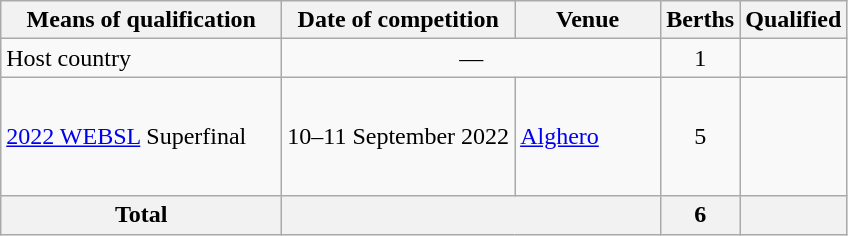<table class="wikitable">
<tr>
<th width=180>Means of qualification</th>
<th>Date of competition</th>
<th width=90>Venue</th>
<th>Berths</th>
<th>Qualified</th>
</tr>
<tr>
<td>Host country</td>
<td colspan=2 align=center>—</td>
<td align=center>1</td>
<td></td>
</tr>
<tr>
<td><a href='#'>2022 WEBSL</a> Superfinal</td>
<td>10–11 September 2022</td>
<td> <a href='#'>Alghero</a></td>
<td align=center>5</td>
<td><br><br><br><br></td>
</tr>
<tr>
<th>Total</th>
<th colspan=2> </th>
<th>6</th>
<th></th>
</tr>
</table>
